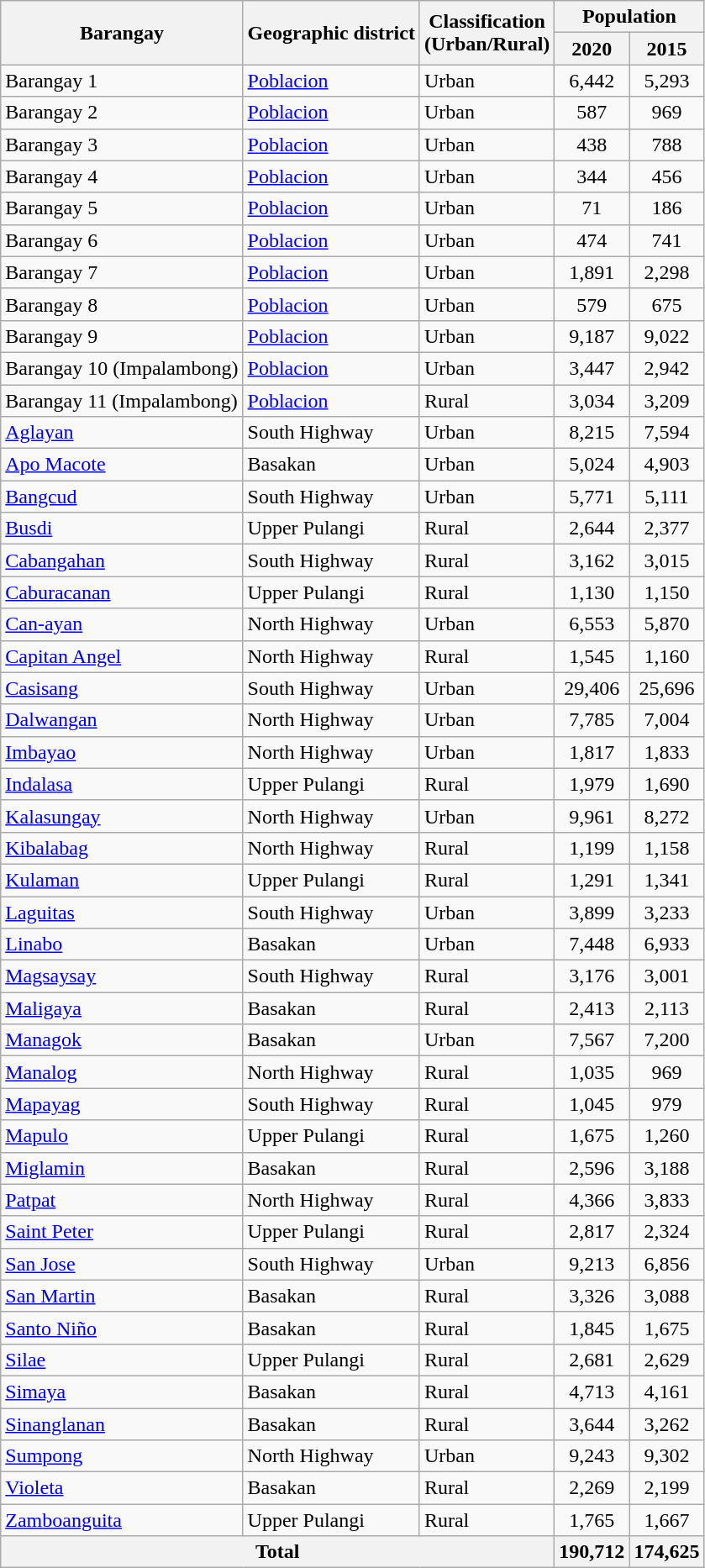<table class="wikitable sortable">
<tr>
<th rowspan="2">Barangay</th>
<th rowspan="2">Geographic district</th>
<th rowspan="2">Classification<br>(Urban/Rural)</th>
<th colspan="2">Population</th>
</tr>
<tr>
<th>2020</th>
<th>2015</th>
</tr>
<tr>
<td>Barangay 1</td>
<td><a href='#'>Poblacion</a></td>
<td>Urban</td>
<td align="center">6,442 </td>
<td align="center">5,293</td>
</tr>
<tr>
<td>Barangay 2</td>
<td><a href='#'>Poblacion</a></td>
<td>Urban</td>
<td align="center">587 </td>
<td align="center">969</td>
</tr>
<tr>
<td>Barangay 3</td>
<td><a href='#'>Poblacion</a></td>
<td>Urban</td>
<td align="center">438 </td>
<td align="center">788</td>
</tr>
<tr>
<td>Barangay 4</td>
<td><a href='#'>Poblacion</a></td>
<td>Urban</td>
<td align="center">344 </td>
<td align="center">456</td>
</tr>
<tr>
<td>Barangay 5</td>
<td><a href='#'>Poblacion</a></td>
<td>Urban</td>
<td align="center">71 </td>
<td align="center">186</td>
</tr>
<tr>
<td>Barangay 6</td>
<td><a href='#'>Poblacion</a></td>
<td>Urban</td>
<td align="center">474 </td>
<td align="center">741</td>
</tr>
<tr>
<td>Barangay 7</td>
<td><a href='#'>Poblacion</a></td>
<td>Urban</td>
<td align="center">1,891 </td>
<td align="center">2,298</td>
</tr>
<tr>
<td>Barangay 8</td>
<td><a href='#'>Poblacion</a></td>
<td>Urban</td>
<td align="center">579 </td>
<td align="center">675</td>
</tr>
<tr>
<td>Barangay 9</td>
<td><a href='#'>Poblacion</a></td>
<td>Urban</td>
<td align="center">9,187 </td>
<td align="center">9,022</td>
</tr>
<tr>
<td>Barangay 10 (Impalambong)</td>
<td><a href='#'>Poblacion</a></td>
<td>Urban</td>
<td align="center">3,447 </td>
<td align="center">2,942</td>
</tr>
<tr>
<td>Barangay 11 (Impalambong)</td>
<td><a href='#'>Poblacion</a></td>
<td>Rural</td>
<td align="center">3,034 </td>
<td align="center">3,209</td>
</tr>
<tr>
<td><a href='#'>Aglayan</a></td>
<td>South Highway</td>
<td>Urban</td>
<td align="center">8,215 </td>
<td align="center">7,594</td>
</tr>
<tr>
<td><a href='#'>Apo Macote</a></td>
<td>Basakan</td>
<td>Urban</td>
<td align="center">5,024 </td>
<td align="center">4,903</td>
</tr>
<tr>
<td><a href='#'>Bangcud</a></td>
<td>South Highway</td>
<td>Urban</td>
<td align="center">5,771 </td>
<td align="center">5,111</td>
</tr>
<tr>
<td><a href='#'>Busdi</a></td>
<td>Upper Pulangi</td>
<td>Rural</td>
<td align="center">2,644 </td>
<td align="center">2,377</td>
</tr>
<tr>
<td><a href='#'>Cabangahan</a></td>
<td>South Highway</td>
<td>Rural</td>
<td align="center">3,162 </td>
<td align="center">3,015</td>
</tr>
<tr>
<td><a href='#'>Caburacanan</a></td>
<td>Upper Pulangi</td>
<td>Rural</td>
<td align="center">1,130 </td>
<td align="center">1,150</td>
</tr>
<tr>
<td><a href='#'>Can-ayan</a></td>
<td>North Highway</td>
<td>Urban</td>
<td align="center">6,553 </td>
<td align="center">5,870</td>
</tr>
<tr>
<td><a href='#'>Capitan Angel</a></td>
<td>North Highway</td>
<td>Rural</td>
<td align="center">1,545 </td>
<td align="center">1,160</td>
</tr>
<tr>
<td><a href='#'>Casisang</a></td>
<td>South Highway</td>
<td>Urban</td>
<td align="center">29,406 </td>
<td align="center">25,696</td>
</tr>
<tr>
<td><a href='#'>Dalwangan</a></td>
<td>North Highway</td>
<td>Urban</td>
<td align="center">7,785 </td>
<td align="center">7,004</td>
</tr>
<tr>
<td><a href='#'>Imbayao</a></td>
<td>North Highway</td>
<td>Urban</td>
<td align="center">1,817 </td>
<td align="center">1,833</td>
</tr>
<tr>
<td><a href='#'>Indalasa</a></td>
<td>Upper Pulangi</td>
<td>Rural</td>
<td align="center">1,979 </td>
<td align="center">1,690</td>
</tr>
<tr>
<td><a href='#'>Kalasungay</a></td>
<td>North Highway</td>
<td>Urban</td>
<td align="center">9,961 </td>
<td align="center">8,272</td>
</tr>
<tr>
<td><a href='#'>Kibalabag</a></td>
<td>North Highway</td>
<td>Rural</td>
<td align="center">1,199 </td>
<td align="center">1,158</td>
</tr>
<tr>
<td><a href='#'>Kulaman</a></td>
<td>Upper Pulangi</td>
<td>Rural</td>
<td align="center">1,291 </td>
<td align="center">1,341</td>
</tr>
<tr>
<td><a href='#'>Laguitas</a></td>
<td>South Highway</td>
<td>Urban</td>
<td align="center">3,899 </td>
<td align="center">3,233</td>
</tr>
<tr>
<td><a href='#'>Linabo</a></td>
<td>Basakan</td>
<td>Urban</td>
<td align="center">7,448 </td>
<td align="center">6,933</td>
</tr>
<tr>
<td><a href='#'>Magsaysay</a></td>
<td>South Highway</td>
<td>Rural</td>
<td align="center">3,176 </td>
<td align="center">3,001</td>
</tr>
<tr>
<td><a href='#'>Maligaya</a></td>
<td>Basakan</td>
<td>Rural</td>
<td align="center">2,413 </td>
<td align="center">2,113</td>
</tr>
<tr>
<td><a href='#'>Managok</a></td>
<td>Basakan</td>
<td>Urban</td>
<td align="center">7,567 </td>
<td align="center">7,200</td>
</tr>
<tr>
<td><a href='#'>Manalog</a></td>
<td>North Highway</td>
<td>Rural</td>
<td align="center">1,035 </td>
<td align="center">969</td>
</tr>
<tr>
<td><a href='#'>Mapayag</a></td>
<td>South Highway</td>
<td>Rural</td>
<td align="center">1,045 </td>
<td align="center">979</td>
</tr>
<tr>
<td><a href='#'>Mapulo</a></td>
<td>Upper Pulangi</td>
<td>Rural</td>
<td align="center">1,675 </td>
<td align="center">1,260</td>
</tr>
<tr>
<td><a href='#'>Miglamin</a></td>
<td>Basakan</td>
<td>Rural</td>
<td align="center">2,596 </td>
<td align="center">3,188</td>
</tr>
<tr>
<td><a href='#'>Patpat</a></td>
<td>North Highway</td>
<td>Rural</td>
<td align="center">4,366 </td>
<td align="center">3,833</td>
</tr>
<tr>
<td><a href='#'>Saint Peter</a></td>
<td>Upper Pulangi</td>
<td>Rural</td>
<td align="center">2,817 </td>
<td align="center">2,324</td>
</tr>
<tr>
<td><a href='#'>San Jose</a></td>
<td>South Highway</td>
<td>Urban</td>
<td align="center">9,213 </td>
<td align="center">6,856</td>
</tr>
<tr>
<td><a href='#'>San Martin</a></td>
<td>Basakan</td>
<td>Rural</td>
<td align="center">3,326 </td>
<td align="center">3,088</td>
</tr>
<tr>
<td><a href='#'>Santo Niño</a></td>
<td>Basakan</td>
<td>Rural</td>
<td align="center">1,845 </td>
<td align="center">1,675</td>
</tr>
<tr>
<td><a href='#'>Silae</a></td>
<td>Upper Pulangi</td>
<td>Rural</td>
<td align="center">2,681 </td>
<td align="center">2,629</td>
</tr>
<tr>
<td><a href='#'>Simaya</a></td>
<td>Basakan</td>
<td>Rural</td>
<td align="center">4,713 </td>
<td align="center">4,161</td>
</tr>
<tr>
<td><a href='#'>Sinanglanan</a></td>
<td>Basakan</td>
<td>Rural</td>
<td align="center">3,644 </td>
<td align="center">3,262</td>
</tr>
<tr>
<td><a href='#'>Sumpong</a></td>
<td>North Highway</td>
<td>Urban</td>
<td align="center">9,243 </td>
<td align="center">9,302</td>
</tr>
<tr>
<td><a href='#'>Violeta</a></td>
<td>Basakan</td>
<td>Rural</td>
<td align="center">2,269 </td>
<td align="center">2,199</td>
</tr>
<tr>
<td><a href='#'>Zamboanguita</a></td>
<td>Upper Pulangi</td>
<td>Rural</td>
<td align="center">1,765 </td>
<td align="center">1,667</td>
</tr>
<tr>
<th colspan="3">Total</th>
<th>190,712</th>
<th>174,625</th>
</tr>
</table>
